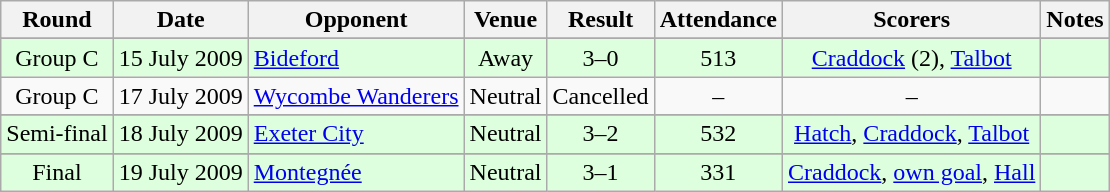<table class="wikitable">
<tr>
<th>Round</th>
<th>Date</th>
<th>Opponent</th>
<th>Venue</th>
<th>Result</th>
<th>Attendance</th>
<th>Scorers</th>
<th>Notes</th>
</tr>
<tr>
</tr>
<tr style="background: #ddffdd;">
<td align="center">Group C</td>
<td>15 July 2009</td>
<td><a href='#'>Bideford</a></td>
<td align="center">Away</td>
<td align="center">3–0</td>
<td align="center">513</td>
<td align="center"><a href='#'>Craddock</a> (2), <a href='#'>Talbot</a></td>
<td align="center"></td>
</tr>
<tr>
<td align="center">Group C</td>
<td>17 July 2009</td>
<td><a href='#'>Wycombe Wanderers</a></td>
<td align="center">Neutral</td>
<td align="center">Cancelled</td>
<td align="center">–</td>
<td align="center">–</td>
<td align="center"></td>
</tr>
<tr>
</tr>
<tr style="background: #ddffdd;">
<td align="center">Semi-final</td>
<td>18 July 2009</td>
<td><a href='#'>Exeter City</a></td>
<td align="center">Neutral</td>
<td align="center">3–2</td>
<td align="center">532</td>
<td align="center"><a href='#'>Hatch</a>, <a href='#'>Craddock</a>, <a href='#'>Talbot</a></td>
<td align="center"></td>
</tr>
<tr>
</tr>
<tr style="background: #ddffdd;">
<td align="center">Final</td>
<td>19 July 2009</td>
<td><a href='#'>Montegnée</a></td>
<td align="center">Neutral</td>
<td align="center">3–1</td>
<td align="center">331</td>
<td align="center"><a href='#'>Craddock</a>, <a href='#'>own goal</a>, <a href='#'>Hall</a></td>
<td align="center"></td>
</tr>
</table>
